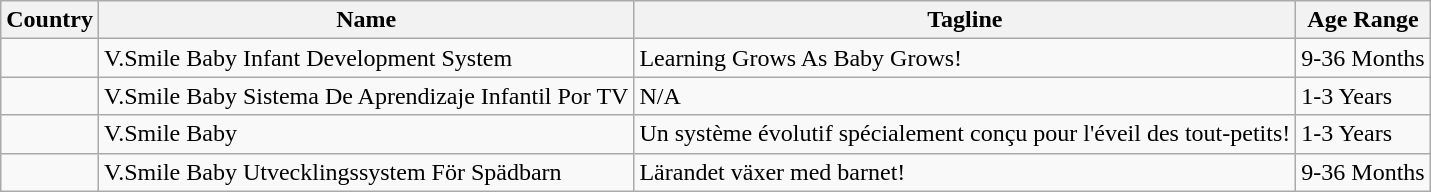<table class="wikitable sortable" border="1" id="vsmilebaby">
<tr>
<th scope="col">Country</th>
<th scope="col">Name</th>
<th scope="col">Tagline</th>
<th scope="col">Age Range</th>
</tr>
<tr>
<td></td>
<td>V.Smile Baby Infant Development System</td>
<td>Learning Grows As Baby Grows!</td>
<td>9-36 Months</td>
</tr>
<tr>
<td></td>
<td>V.Smile Baby Sistema De Aprendizaje Infantil Por TV</td>
<td>N/A</td>
<td>1-3 Years</td>
</tr>
<tr>
<td></td>
<td>V.Smile Baby</td>
<td>Un système évolutif spécialement conçu pour l'éveil des tout-petits!</td>
<td>1-3 Years</td>
</tr>
<tr>
<td></td>
<td>V.Smile Baby Utvecklingssystem För Spädbarn</td>
<td>Lärandet växer med barnet!</td>
<td>9-36 Months</td>
</tr>
</table>
